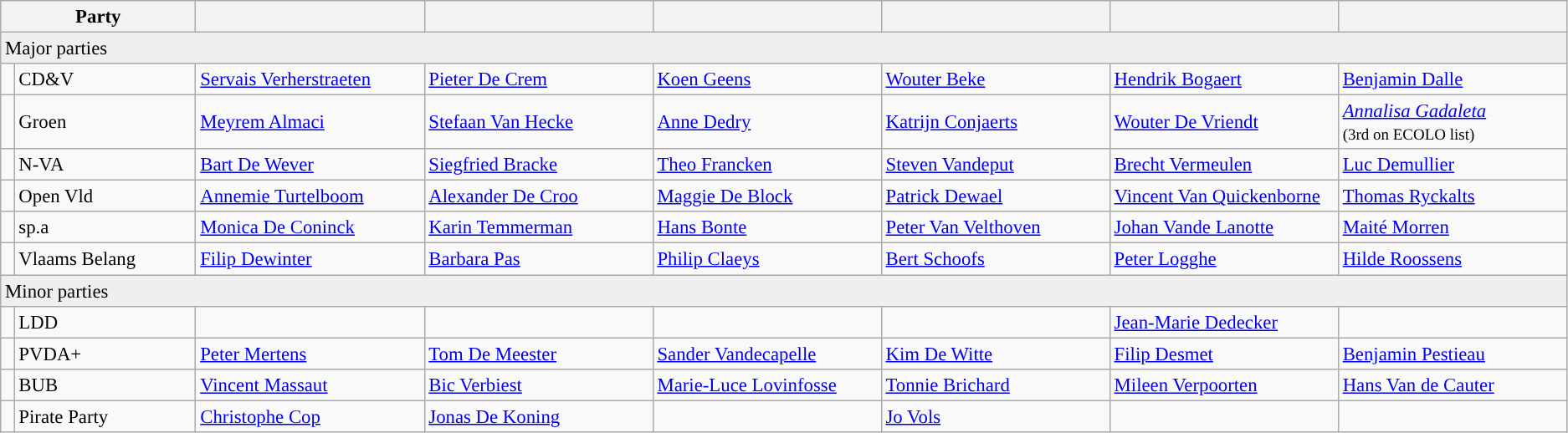<table class="wikitable" style="font-size:95%;">
<tr>
<th colspan="2" style="width:175px;">Party</th>
<th style="width:175px;"></th>
<th style="width:175px;"></th>
<th style="width:175px;"></th>
<th style="width:175px;"></th>
<th style="width:175px;"></th>
<th style="width:175px;"></th>
</tr>
<tr bgcolor="efefef">
<td align="left" colspan="8">Major parties</td>
</tr>
<tr>
<td style="background-color: "></td>
<td>CD&V</td>
<td><a href='#'>Servais Verherstraeten</a></td>
<td><a href='#'>Pieter De Crem</a></td>
<td><a href='#'>Koen Geens</a></td>
<td><a href='#'>Wouter Beke</a></td>
<td><a href='#'>Hendrik Bogaert</a></td>
<td><a href='#'>Benjamin Dalle</a></td>
</tr>
<tr>
<td style="background-color: "></td>
<td>Groen</td>
<td><a href='#'>Meyrem Almaci</a></td>
<td><a href='#'>Stefaan Van Hecke</a></td>
<td><a href='#'>Anne Dedry</a></td>
<td><a href='#'>Katrijn Conjaerts</a></td>
<td><a href='#'>Wouter De Vriendt</a></td>
<td><em><a href='#'>Annalisa Gadaleta</a></em><br><small>(3rd on ECOLO list)</small></td>
</tr>
<tr>
<td style="background-color: "></td>
<td>N-VA</td>
<td><a href='#'>Bart De Wever</a></td>
<td><a href='#'>Siegfried Bracke</a></td>
<td><a href='#'>Theo Francken</a></td>
<td><a href='#'>Steven Vandeput</a></td>
<td><a href='#'>Brecht Vermeulen</a></td>
<td><a href='#'>Luc Demullier</a></td>
</tr>
<tr>
<td style="background-color: "></td>
<td>Open Vld</td>
<td><a href='#'>Annemie Turtelboom</a></td>
<td><a href='#'>Alexander De Croo</a></td>
<td><a href='#'>Maggie De Block</a></td>
<td><a href='#'>Patrick Dewael</a></td>
<td><a href='#'>Vincent Van Quickenborne</a></td>
<td><a href='#'>Thomas Ryckalts</a></td>
</tr>
<tr>
<td style="background-color: "></td>
<td>sp.a</td>
<td><a href='#'>Monica De Coninck</a></td>
<td><a href='#'>Karin Temmerman</a></td>
<td><a href='#'>Hans Bonte</a></td>
<td><a href='#'>Peter Van Velthoven</a></td>
<td><a href='#'>Johan Vande Lanotte</a></td>
<td><a href='#'>Maité Morren</a></td>
</tr>
<tr>
<td style="background-color: "></td>
<td>Vlaams Belang</td>
<td><a href='#'>Filip Dewinter</a></td>
<td><a href='#'>Barbara Pas</a></td>
<td><a href='#'>Philip Claeys</a></td>
<td><a href='#'>Bert Schoofs</a></td>
<td><a href='#'>Peter Logghe</a></td>
<td><a href='#'>Hilde Roossens</a></td>
</tr>
<tr bgcolor="efefef">
<td align="left" colspan="8">Minor parties</td>
</tr>
<tr>
<td style="background-color: "></td>
<td>LDD</td>
<td></td>
<td></td>
<td></td>
<td></td>
<td><a href='#'>Jean-Marie Dedecker</a></td>
<td></td>
</tr>
<tr>
<td style="background-color: "></td>
<td>PVDA+</td>
<td><a href='#'>Peter Mertens</a></td>
<td><a href='#'>Tom De Meester</a></td>
<td><a href='#'>Sander Vandecapelle</a></td>
<td><a href='#'>Kim De Witte</a></td>
<td><a href='#'>Filip Desmet</a></td>
<td><a href='#'>Benjamin Pestieau</a></td>
</tr>
<tr>
<td></td>
<td>BUB</td>
<td><a href='#'>Vincent Massaut</a></td>
<td><a href='#'>Bic Verbiest</a></td>
<td><a href='#'>Marie-Luce Lovinfosse</a></td>
<td><a href='#'>Tonnie Brichard</a></td>
<td><a href='#'>Mileen Verpoorten</a></td>
<td><a href='#'>Hans Van de Cauter</a></td>
</tr>
<tr>
<td></td>
<td>Pirate Party</td>
<td><a href='#'>Christophe Cop</a></td>
<td><a href='#'>Jonas De Koning</a></td>
<td></td>
<td><a href='#'>Jo Vols</a></td>
<td></td>
<td></td>
</tr>
</table>
